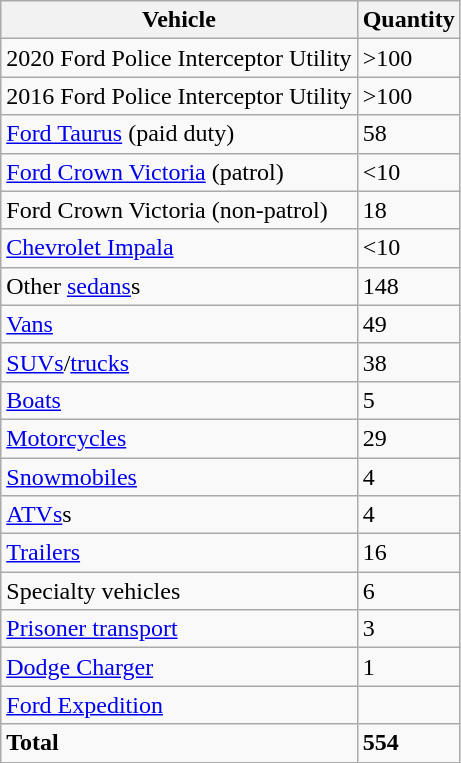<table class="wikitable sortable">
<tr>
<th>Vehicle</th>
<th>Quantity</th>
</tr>
<tr>
<td>2020 Ford Police Interceptor Utility</td>
<td>>100</td>
</tr>
<tr>
<td>2016 Ford Police Interceptor Utility</td>
<td>>100</td>
</tr>
<tr>
<td><a href='#'>Ford Taurus</a> (paid duty)</td>
<td>58 </td>
</tr>
<tr>
<td><a href='#'>Ford Crown Victoria</a> (patrol)</td>
<td><10</td>
</tr>
<tr>
<td>Ford Crown Victoria (non-patrol)</td>
<td>18</td>
</tr>
<tr>
<td><a href='#'>Chevrolet Impala</a></td>
<td><10</td>
</tr>
<tr>
<td>Other <a href='#'>sedans</a>s</td>
<td>148</td>
</tr>
<tr>
<td><a href='#'>Vans</a></td>
<td>49</td>
</tr>
<tr>
<td><a href='#'>SUVs</a>/<a href='#'>trucks</a></td>
<td>38</td>
</tr>
<tr>
<td><a href='#'>Boats</a></td>
<td>5</td>
</tr>
<tr>
<td><a href='#'>Motorcycles</a></td>
<td>29</td>
</tr>
<tr>
<td><a href='#'>Snowmobiles</a></td>
<td>4</td>
</tr>
<tr>
<td><a href='#'>ATVs</a>s</td>
<td>4</td>
</tr>
<tr>
<td><a href='#'>Trailers</a></td>
<td>16</td>
</tr>
<tr>
<td>Specialty vehicles</td>
<td>6</td>
</tr>
<tr>
<td><a href='#'>Prisoner transport</a></td>
<td>3</td>
</tr>
<tr>
<td><a href='#'>Dodge Charger</a></td>
<td>1</td>
</tr>
<tr>
<td><a href='#'>Ford Expedition</a></td>
<td></td>
</tr>
<tr>
<td><strong>Total</strong></td>
<td><strong>554</strong></td>
</tr>
</table>
